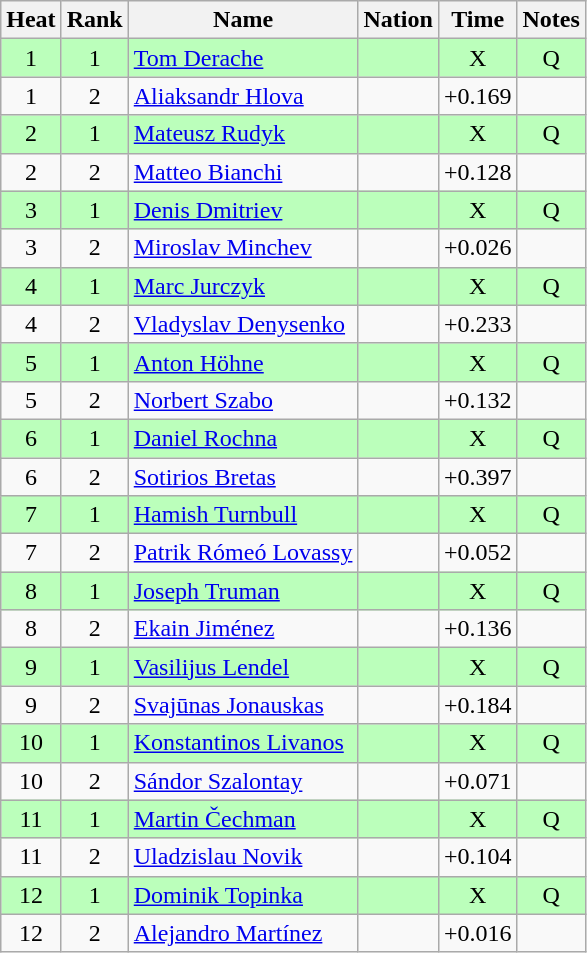<table class="wikitable sortable" style="text-align:center">
<tr>
<th>Heat</th>
<th>Rank</th>
<th>Name</th>
<th>Nation</th>
<th>Time</th>
<th>Notes</th>
</tr>
<tr bgcolor=bbffbb>
<td>1</td>
<td>1</td>
<td align=left><a href='#'>Tom Derache</a></td>
<td align=left></td>
<td>X</td>
<td>Q</td>
</tr>
<tr>
<td>1</td>
<td>2</td>
<td align=left><a href='#'>Aliaksandr Hlova</a></td>
<td align=left></td>
<td>+0.169</td>
<td></td>
</tr>
<tr bgcolor=bbffbb>
<td>2</td>
<td>1</td>
<td align=left><a href='#'>Mateusz Rudyk</a></td>
<td align=left></td>
<td>X</td>
<td>Q</td>
</tr>
<tr>
<td>2</td>
<td>2</td>
<td align=left><a href='#'>Matteo Bianchi</a></td>
<td align=left></td>
<td>+0.128</td>
<td></td>
</tr>
<tr bgcolor=bbffbb>
<td>3</td>
<td>1</td>
<td align=left><a href='#'>Denis Dmitriev</a></td>
<td align=left></td>
<td>X</td>
<td>Q</td>
</tr>
<tr>
<td>3</td>
<td>2</td>
<td align=left><a href='#'>Miroslav Minchev</a></td>
<td align=left></td>
<td>+0.026</td>
<td></td>
</tr>
<tr bgcolor=bbffbb>
<td>4</td>
<td>1</td>
<td align=left><a href='#'>Marc Jurczyk</a></td>
<td align=left></td>
<td>X</td>
<td>Q</td>
</tr>
<tr>
<td>4</td>
<td>2</td>
<td align=left><a href='#'>Vladyslav Denysenko</a></td>
<td align=left></td>
<td>+0.233</td>
<td></td>
</tr>
<tr bgcolor=bbffbb>
<td>5</td>
<td>1</td>
<td align=left><a href='#'>Anton Höhne</a></td>
<td align=left></td>
<td>X</td>
<td>Q</td>
</tr>
<tr>
<td>5</td>
<td>2</td>
<td align=left><a href='#'>Norbert Szabo</a></td>
<td align=left></td>
<td>+0.132</td>
<td></td>
</tr>
<tr bgcolor=bbffbb>
<td>6</td>
<td>1</td>
<td align=left><a href='#'>Daniel Rochna</a></td>
<td align=left></td>
<td>X</td>
<td>Q</td>
</tr>
<tr>
<td>6</td>
<td>2</td>
<td align=left><a href='#'>Sotirios Bretas</a></td>
<td align=left></td>
<td>+0.397</td>
<td></td>
</tr>
<tr bgcolor=bbffbb>
<td>7</td>
<td>1</td>
<td align=left><a href='#'>Hamish Turnbull</a></td>
<td align=left></td>
<td>X</td>
<td>Q</td>
</tr>
<tr>
<td>7</td>
<td>2</td>
<td align=left><a href='#'>Patrik Rómeó Lovassy</a></td>
<td align=left></td>
<td>+0.052</td>
<td></td>
</tr>
<tr bgcolor=bbffbb>
<td>8</td>
<td>1</td>
<td align=left><a href='#'>Joseph Truman</a></td>
<td align=left></td>
<td>X</td>
<td>Q</td>
</tr>
<tr>
<td>8</td>
<td>2</td>
<td align=left><a href='#'>Ekain Jiménez</a></td>
<td align=left></td>
<td>+0.136</td>
<td></td>
</tr>
<tr bgcolor=bbffbb>
<td>9</td>
<td>1</td>
<td align=left><a href='#'>Vasilijus Lendel</a></td>
<td align=left></td>
<td>X</td>
<td>Q</td>
</tr>
<tr>
<td>9</td>
<td>2</td>
<td align=left><a href='#'>Svajūnas Jonauskas</a></td>
<td align=left></td>
<td>+0.184</td>
<td></td>
</tr>
<tr bgcolor=bbffbb>
<td>10</td>
<td>1</td>
<td align=left><a href='#'>Konstantinos Livanos</a></td>
<td align=left></td>
<td>X</td>
<td>Q</td>
</tr>
<tr>
<td>10</td>
<td>2</td>
<td align=left><a href='#'>Sándor Szalontay</a></td>
<td align=left></td>
<td>+0.071</td>
<td></td>
</tr>
<tr bgcolor=bbffbb>
<td>11</td>
<td>1</td>
<td align=left><a href='#'>Martin Čechman</a></td>
<td align=left></td>
<td>X</td>
<td>Q</td>
</tr>
<tr>
<td>11</td>
<td>2</td>
<td align=left><a href='#'>Uladzislau Novik</a></td>
<td align=left></td>
<td>+0.104</td>
<td></td>
</tr>
<tr bgcolor=bbffbb>
<td>12</td>
<td>1</td>
<td align=left><a href='#'>Dominik Topinka</a></td>
<td align=left></td>
<td>X</td>
<td>Q</td>
</tr>
<tr>
<td>12</td>
<td>2</td>
<td align=left><a href='#'>Alejandro Martínez</a></td>
<td align=left></td>
<td>+0.016</td>
<td></td>
</tr>
</table>
